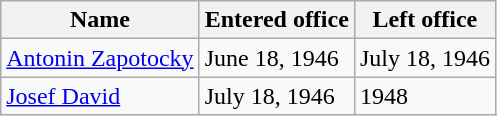<table class="wikitable">
<tr>
<th>Name</th>
<th>Entered office</th>
<th>Left office</th>
</tr>
<tr>
<td><a href='#'>Antonin Zapotocky</a></td>
<td>June 18, 1946</td>
<td>July 18, 1946</td>
</tr>
<tr>
<td><a href='#'>Josef David</a></td>
<td>July 18, 1946</td>
<td>1948</td>
</tr>
</table>
